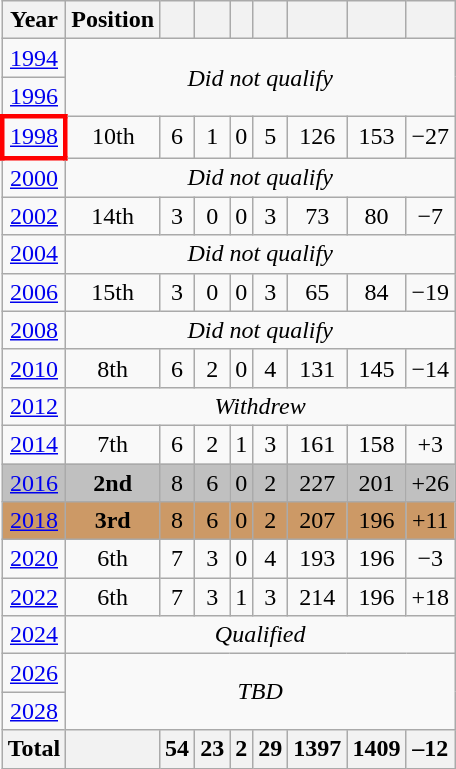<table class="wikitable" style="text-align: center;">
<tr>
<th>Year</th>
<th>Position</th>
<th></th>
<th></th>
<th></th>
<th></th>
<th></th>
<th></th>
<th></th>
</tr>
<tr>
<td> <a href='#'>1994</a></td>
<td colspan=8 rowspan=2><em>Did not qualify</em></td>
</tr>
<tr>
<td> <a href='#'>1996</a></td>
</tr>
<tr>
<td style="border: 3px solid red"> <a href='#'>1998</a></td>
<td>10th</td>
<td>6</td>
<td>1</td>
<td>0</td>
<td>5</td>
<td>126</td>
<td>153</td>
<td>−27</td>
</tr>
<tr>
<td> <a href='#'>2000</a></td>
<td colspan=8><em>Did not qualify</em></td>
</tr>
<tr>
<td> <a href='#'>2002</a></td>
<td>14th</td>
<td>3</td>
<td>0</td>
<td>0</td>
<td>3</td>
<td>73</td>
<td>80</td>
<td>−7</td>
</tr>
<tr>
<td> <a href='#'>2004</a></td>
<td colspan=8><em>Did not qualify</em></td>
</tr>
<tr>
<td> <a href='#'>2006</a></td>
<td>15th</td>
<td>3</td>
<td>0</td>
<td>0</td>
<td>3</td>
<td>65</td>
<td>84</td>
<td>−19</td>
</tr>
<tr>
<td> <a href='#'>2008</a></td>
<td colspan=8><em>Did not qualify</em></td>
</tr>
<tr>
<td> <a href='#'>2010</a></td>
<td>8th</td>
<td>6</td>
<td>2</td>
<td>0</td>
<td>4</td>
<td>131</td>
<td>145</td>
<td>−14</td>
</tr>
<tr>
<td> <a href='#'>2012</a></td>
<td colspan=8><em>Withdrew</em></td>
</tr>
<tr>
<td> <a href='#'>2014</a></td>
<td>7th</td>
<td>6</td>
<td>2</td>
<td>1</td>
<td>3</td>
<td>161</td>
<td>158</td>
<td>+3</td>
</tr>
<tr bgcolor=silver>
<td> <a href='#'>2016</a></td>
<td><strong>2nd</strong> </td>
<td>8</td>
<td>6</td>
<td>0</td>
<td>2</td>
<td>227</td>
<td>201</td>
<td>+26</td>
</tr>
<tr bgcolor=cc9966>
<td> <a href='#'>2018</a></td>
<td><strong>3rd</strong> </td>
<td>8</td>
<td>6</td>
<td>0</td>
<td>2</td>
<td>207</td>
<td>196</td>
<td>+11</td>
</tr>
<tr>
<td> <a href='#'>2020</a></td>
<td>6th</td>
<td>7</td>
<td>3</td>
<td>0</td>
<td>4</td>
<td>193</td>
<td>196</td>
<td>−3</td>
</tr>
<tr>
<td> <a href='#'>2022</a></td>
<td>6th</td>
<td>7</td>
<td>3</td>
<td>1</td>
<td>3</td>
<td>214</td>
<td>196</td>
<td>+18</td>
</tr>
<tr>
<td> <a href='#'>2024</a></td>
<td colspan=8><em>Qualified</em></td>
</tr>
<tr>
<td> <a href='#'>2026</a></td>
<td colspan=8 rowspan=2><em>TBD</em></td>
</tr>
<tr>
<td> <a href='#'>2028</a></td>
</tr>
<tr>
<th>Total</th>
<th></th>
<th>54</th>
<th>23</th>
<th>2</th>
<th>29</th>
<th>1397</th>
<th>1409</th>
<th>–12</th>
</tr>
</table>
